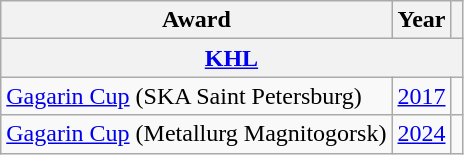<table class="wikitable">
<tr>
<th>Award</th>
<th>Year</th>
<th></th>
</tr>
<tr>
<th colspan="3"><a href='#'>KHL</a></th>
</tr>
<tr>
<td><a href='#'>Gagarin Cup</a> (SKA Saint Petersburg)</td>
<td><a href='#'>2017</a></td>
<td></td>
</tr>
<tr>
<td><a href='#'>Gagarin Cup</a> (Metallurg Magnitogorsk)</td>
<td><a href='#'>2024</a></td>
<td></td>
</tr>
</table>
